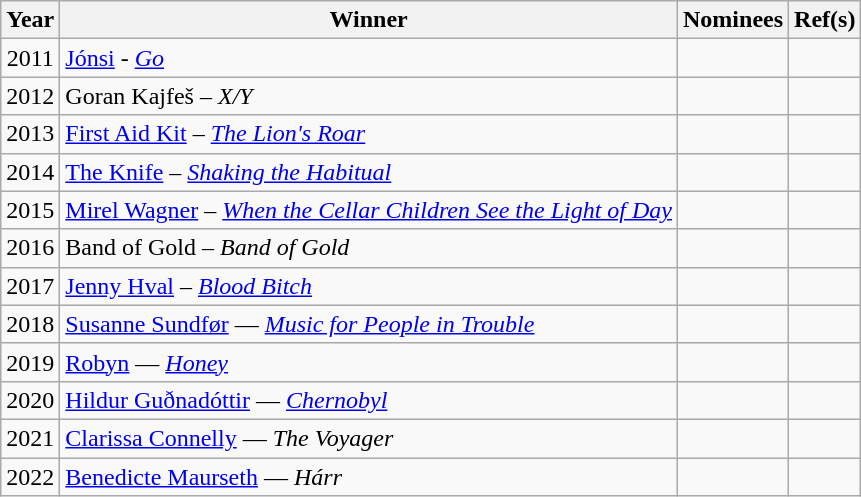<table class="wikitable sortable">
<tr>
<th>Year</th>
<th>Winner</th>
<th class="unsortable">Nominees</th>
<th class="unsortable">Ref(s)</th>
</tr>
<tr>
<td style="text-align:center;">2011</td>
<td> <a href='#'>Jónsi</a> - <em><a href='#'>Go</a></em></td>
<td></td>
<td style="text-align:center;"></td>
</tr>
<tr>
<td style="text-align:center;">2012</td>
<td> Goran Kajfeš – <em>X/Y</em></td>
<td></td>
<td style="text-align:center;"></td>
</tr>
<tr>
<td style="text-align:center;">2013</td>
<td> <a href='#'>First Aid Kit</a> – <em><a href='#'>The Lion's Roar</a></em></td>
<td></td>
<td style="text-align:center;"></td>
</tr>
<tr>
<td style="text-align:center;">2014</td>
<td> <a href='#'>The Knife</a> – <em><a href='#'>Shaking the Habitual</a></em></td>
<td></td>
<td style="text-align:center;"></td>
</tr>
<tr>
<td style="text-align:center;">2015</td>
<td> <a href='#'>Mirel Wagner</a> – <em><a href='#'>When the Cellar Children See the Light of Day</a></em></td>
<td></td>
<td style="text-align:center;"></td>
</tr>
<tr>
<td style="text-align:center;">2016</td>
<td> Band of Gold – <em>Band of Gold</em></td>
<td></td>
<td style="text-align:center;"></td>
</tr>
<tr>
<td style="text-align:center;">2017</td>
<td> <a href='#'>Jenny Hval</a> – <em><a href='#'>Blood Bitch</a></em></td>
<td></td>
<td style="text-align:center;"></td>
</tr>
<tr>
<td style="text-align:center;">2018</td>
<td> <a href='#'>Susanne Sundfør</a> — <em><a href='#'>Music for People in Trouble</a></em></td>
<td></td>
<td style="text-align:center;"></td>
</tr>
<tr>
<td style="text-align:center;">2019</td>
<td> <a href='#'>Robyn</a> — <em><a href='#'>Honey</a></em></td>
<td></td>
<td style="text-align:center;"></td>
</tr>
<tr>
<td style="text-align:center;">2020</td>
<td> <a href='#'>Hildur Guðnadóttir</a> — <em><a href='#'>Chernobyl</a></em></td>
<td></td>
<td style="text-align:center;"></td>
</tr>
<tr>
<td style="text-align:center;">2021</td>
<td> <a href='#'>Clarissa Connelly</a> — <em>The Voyager</em></td>
<td></td>
<td style="text-align:center;"></td>
</tr>
<tr>
<td style="text-align:center;">2022</td>
<td> <a href='#'>Benedicte Maurseth</a> — <em>Hárr</em></td>
<td></td>
<td style="text-align:center;"></td>
</tr>
</table>
